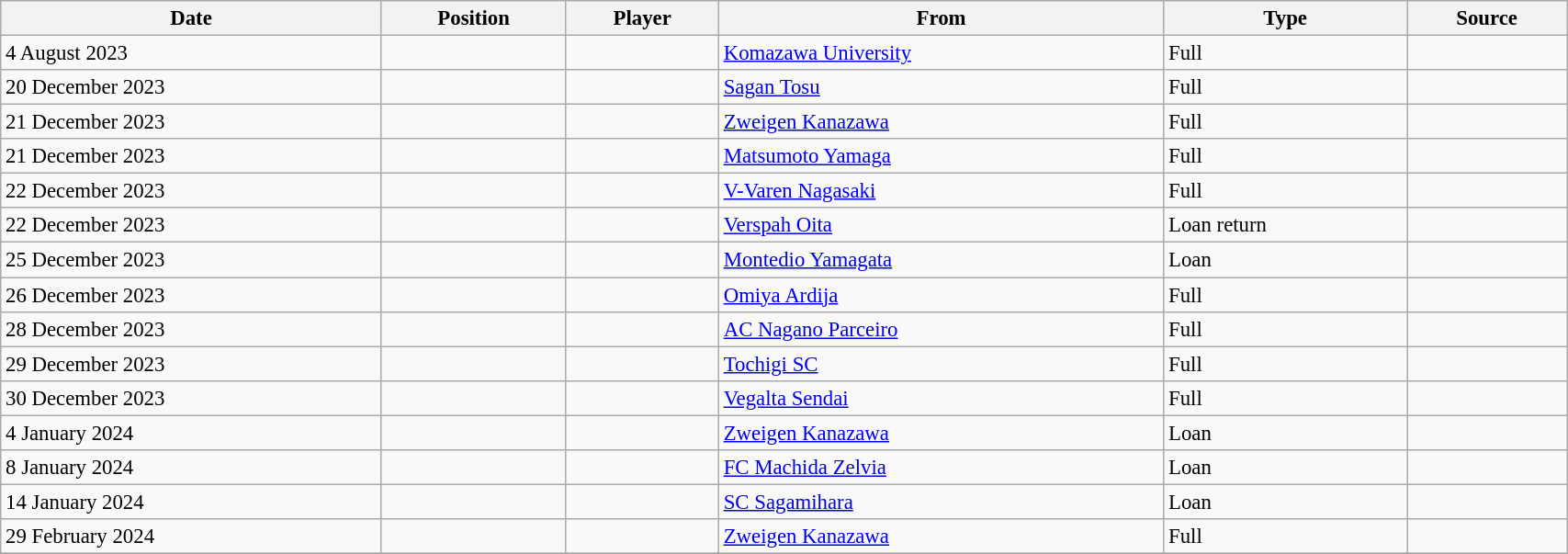<table class="wikitable sortable" style="width:90%; text-align:center; font-size:95%; text-align:left;">
<tr>
<th>Date</th>
<th>Position</th>
<th>Player</th>
<th>From</th>
<th>Type</th>
<th>Source</th>
</tr>
<tr>
<td>4 August 2023</td>
<td></td>
<td></td>
<td> <a href='#'>Komazawa University</a></td>
<td>Full</td>
<td></td>
</tr>
<tr>
<td>20 December 2023</td>
<td></td>
<td></td>
<td> <a href='#'>Sagan Tosu</a></td>
<td>Full</td>
<td></td>
</tr>
<tr>
<td>21 December 2023</td>
<td></td>
<td></td>
<td> <a href='#'>Zweigen Kanazawa</a></td>
<td>Full</td>
<td></td>
</tr>
<tr>
<td>21 December 2023</td>
<td></td>
<td></td>
<td> <a href='#'>Matsumoto Yamaga</a></td>
<td>Full</td>
<td></td>
</tr>
<tr>
<td>22 December 2023</td>
<td></td>
<td></td>
<td> <a href='#'>V-Varen Nagasaki</a></td>
<td>Full</td>
<td></td>
</tr>
<tr>
<td>22 December 2023</td>
<td></td>
<td></td>
<td> <a href='#'>Verspah Oita</a></td>
<td>Loan return</td>
<td></td>
</tr>
<tr>
<td>25 December 2023</td>
<td></td>
<td></td>
<td> <a href='#'>Montedio Yamagata</a></td>
<td>Loan</td>
<td></td>
</tr>
<tr>
<td>26 December 2023</td>
<td></td>
<td></td>
<td> <a href='#'>Omiya Ardija</a></td>
<td>Full</td>
<td></td>
</tr>
<tr>
<td>28 December 2023</td>
<td></td>
<td></td>
<td> <a href='#'>AC Nagano Parceiro</a></td>
<td>Full</td>
<td></td>
</tr>
<tr>
<td>29 December 2023</td>
<td></td>
<td></td>
<td> <a href='#'>Tochigi SC</a></td>
<td>Full</td>
<td></td>
</tr>
<tr>
<td>30 December 2023</td>
<td></td>
<td></td>
<td> <a href='#'>Vegalta Sendai</a></td>
<td>Full</td>
<td></td>
</tr>
<tr>
<td>4 January 2024</td>
<td></td>
<td></td>
<td> <a href='#'>Zweigen Kanazawa</a></td>
<td>Loan</td>
<td></td>
</tr>
<tr>
<td>8 January 2024</td>
<td></td>
<td></td>
<td> <a href='#'>FC Machida Zelvia</a></td>
<td>Loan</td>
<td></td>
</tr>
<tr>
<td>14 January 2024</td>
<td></td>
<td></td>
<td> <a href='#'>SC Sagamihara</a></td>
<td>Loan</td>
<td></td>
</tr>
<tr>
<td>29 February 2024</td>
<td></td>
<td></td>
<td> <a href='#'>Zweigen Kanazawa</a></td>
<td>Full</td>
<td></td>
</tr>
<tr>
</tr>
</table>
